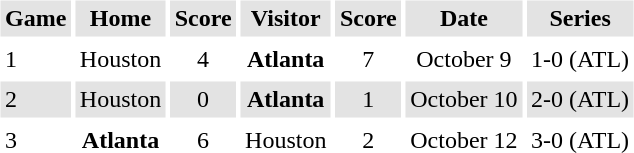<table border="0" cellspacing="3" cellpadding="3">
<tr style="background: #e3e3e3;">
<th>Game</th>
<th>Home</th>
<th>Score</th>
<th>Visitor</th>
<th>Score</th>
<th>Date</th>
<th>Series</th>
</tr>
<tr>
<td>1</td>
<td align="center">Houston</td>
<td align="center">4</td>
<td align="center"><strong>Atlanta</strong></td>
<td align="center">7</td>
<td align="center">October 9</td>
<td>1-0 (ATL)</td>
</tr>
<tr style="background: #e3e3e3;">
<td>2</td>
<td align="center">Houston</td>
<td align="center">0</td>
<td align="center"><strong>Atlanta</strong></td>
<td align="center">1</td>
<td align="center">October 10</td>
<td>2-0 (ATL)</td>
</tr>
<tr>
<td>3</td>
<td align="center"><strong>Atlanta</strong></td>
<td align="center">6</td>
<td align="center">Houston</td>
<td align="center">2</td>
<td align="center">October 12</td>
<td>3-0 (ATL)</td>
</tr>
<tr>
</tr>
</table>
